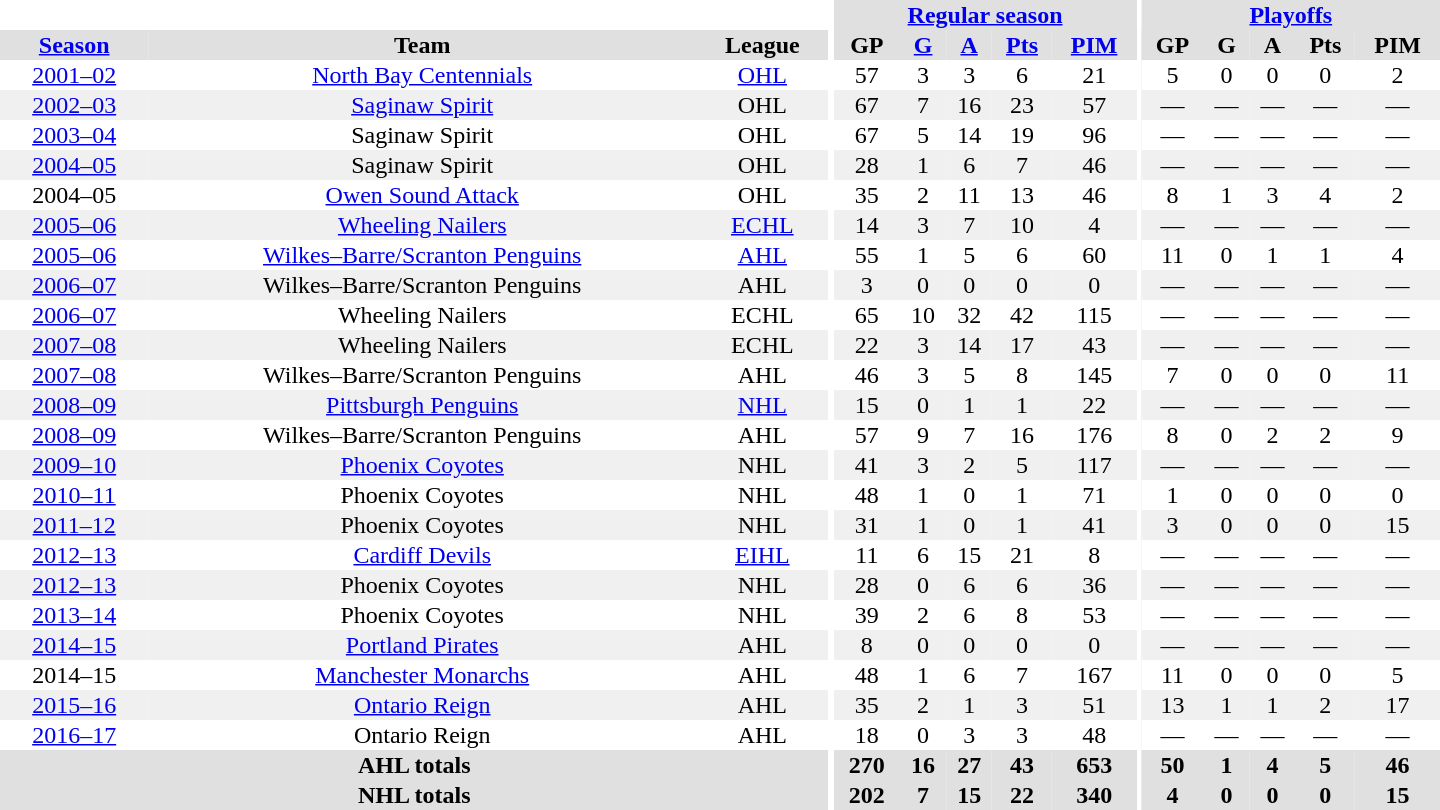<table border="0" cellpadding="1" cellspacing="0" style="text-align:center; width:60em">
<tr bgcolor="#e0e0e0">
<th colspan="3" bgcolor="#ffffff"></th>
<th rowspan="99" bgcolor="#ffffff"></th>
<th colspan="5"><a href='#'>Regular season</a></th>
<th rowspan="99" bgcolor="#ffffff"></th>
<th colspan="5"><a href='#'>Playoffs</a></th>
</tr>
<tr bgcolor="#e0e0e0">
<th><a href='#'>Season</a></th>
<th>Team</th>
<th>League</th>
<th>GP</th>
<th><a href='#'>G</a></th>
<th><a href='#'>A</a></th>
<th><a href='#'>Pts</a></th>
<th><a href='#'>PIM</a></th>
<th>GP</th>
<th>G</th>
<th>A</th>
<th>Pts</th>
<th>PIM</th>
</tr>
<tr>
<td><a href='#'>2001–02</a></td>
<td><a href='#'>North Bay Centennials</a></td>
<td><a href='#'>OHL</a></td>
<td>57</td>
<td>3</td>
<td>3</td>
<td>6</td>
<td>21</td>
<td>5</td>
<td>0</td>
<td>0</td>
<td>0</td>
<td>2</td>
</tr>
<tr bgcolor="#f0f0f0">
<td><a href='#'>2002–03</a></td>
<td><a href='#'>Saginaw Spirit</a></td>
<td>OHL</td>
<td>67</td>
<td>7</td>
<td>16</td>
<td>23</td>
<td>57</td>
<td>—</td>
<td>—</td>
<td>—</td>
<td>—</td>
<td>—</td>
</tr>
<tr>
<td><a href='#'>2003–04</a></td>
<td>Saginaw Spirit</td>
<td>OHL</td>
<td>67</td>
<td>5</td>
<td>14</td>
<td>19</td>
<td>96</td>
<td>—</td>
<td>—</td>
<td>—</td>
<td>—</td>
<td>—</td>
</tr>
<tr bgcolor="#f0f0f0">
<td><a href='#'>2004–05</a></td>
<td>Saginaw Spirit</td>
<td>OHL</td>
<td>28</td>
<td>1</td>
<td>6</td>
<td>7</td>
<td>46</td>
<td>—</td>
<td>—</td>
<td>—</td>
<td>—</td>
<td>—</td>
</tr>
<tr>
<td>2004–05</td>
<td><a href='#'>Owen Sound Attack</a></td>
<td>OHL</td>
<td>35</td>
<td>2</td>
<td>11</td>
<td>13</td>
<td>46</td>
<td>8</td>
<td>1</td>
<td>3</td>
<td>4</td>
<td>2</td>
</tr>
<tr bgcolor="#f0f0f0">
<td><a href='#'>2005–06</a></td>
<td><a href='#'>Wheeling Nailers</a></td>
<td><a href='#'>ECHL</a></td>
<td>14</td>
<td>3</td>
<td>7</td>
<td>10</td>
<td>4</td>
<td>—</td>
<td>—</td>
<td>—</td>
<td>—</td>
<td>—</td>
</tr>
<tr>
<td><a href='#'>2005–06</a></td>
<td><a href='#'>Wilkes–Barre/Scranton Penguins</a></td>
<td><a href='#'>AHL</a></td>
<td>55</td>
<td>1</td>
<td>5</td>
<td>6</td>
<td>60</td>
<td>11</td>
<td>0</td>
<td>1</td>
<td>1</td>
<td>4</td>
</tr>
<tr bgcolor="#f0f0f0">
<td><a href='#'>2006–07</a></td>
<td>Wilkes–Barre/Scranton Penguins</td>
<td>AHL</td>
<td>3</td>
<td>0</td>
<td>0</td>
<td>0</td>
<td>0</td>
<td>—</td>
<td>—</td>
<td>—</td>
<td>—</td>
<td>—</td>
</tr>
<tr>
<td><a href='#'>2006–07</a></td>
<td>Wheeling Nailers</td>
<td>ECHL</td>
<td>65</td>
<td>10</td>
<td>32</td>
<td>42</td>
<td>115</td>
<td>—</td>
<td>—</td>
<td>—</td>
<td>—</td>
<td>—</td>
</tr>
<tr bgcolor="#f0f0f0">
<td><a href='#'>2007–08</a></td>
<td>Wheeling Nailers</td>
<td>ECHL</td>
<td>22</td>
<td>3</td>
<td>14</td>
<td>17</td>
<td>43</td>
<td>—</td>
<td>—</td>
<td>—</td>
<td>—</td>
<td>—</td>
</tr>
<tr>
<td><a href='#'>2007–08</a></td>
<td>Wilkes–Barre/Scranton Penguins</td>
<td>AHL</td>
<td>46</td>
<td>3</td>
<td>5</td>
<td>8</td>
<td>145</td>
<td>7</td>
<td>0</td>
<td>0</td>
<td>0</td>
<td>11</td>
</tr>
<tr bgcolor="#f0f0f0">
<td><a href='#'>2008–09</a></td>
<td><a href='#'>Pittsburgh Penguins</a></td>
<td><a href='#'>NHL</a></td>
<td>15</td>
<td>0</td>
<td>1</td>
<td>1</td>
<td>22</td>
<td>—</td>
<td>—</td>
<td>—</td>
<td>—</td>
<td>—</td>
</tr>
<tr>
<td><a href='#'>2008–09</a></td>
<td>Wilkes–Barre/Scranton Penguins</td>
<td>AHL</td>
<td>57</td>
<td>9</td>
<td>7</td>
<td>16</td>
<td>176</td>
<td>8</td>
<td>0</td>
<td>2</td>
<td>2</td>
<td>9</td>
</tr>
<tr bgcolor="#f0f0f0">
<td><a href='#'>2009–10</a></td>
<td><a href='#'>Phoenix Coyotes</a></td>
<td>NHL</td>
<td>41</td>
<td>3</td>
<td>2</td>
<td>5</td>
<td>117</td>
<td>—</td>
<td>—</td>
<td>—</td>
<td>—</td>
<td>—</td>
</tr>
<tr>
<td><a href='#'>2010–11</a></td>
<td>Phoenix Coyotes</td>
<td>NHL</td>
<td>48</td>
<td>1</td>
<td>0</td>
<td>1</td>
<td>71</td>
<td>1</td>
<td>0</td>
<td>0</td>
<td>0</td>
<td>0</td>
</tr>
<tr bgcolor="#f0f0f0">
<td><a href='#'>2011–12</a></td>
<td>Phoenix Coyotes</td>
<td>NHL</td>
<td>31</td>
<td>1</td>
<td>0</td>
<td>1</td>
<td>41</td>
<td>3</td>
<td>0</td>
<td>0</td>
<td>0</td>
<td>15</td>
</tr>
<tr>
<td><a href='#'>2012–13</a></td>
<td><a href='#'>Cardiff Devils</a></td>
<td><a href='#'>EIHL</a></td>
<td>11</td>
<td>6</td>
<td>15</td>
<td>21</td>
<td>8</td>
<td>—</td>
<td>—</td>
<td>—</td>
<td>—</td>
<td>—</td>
</tr>
<tr bgcolor="#f0f0f0">
<td><a href='#'>2012–13</a></td>
<td>Phoenix Coyotes</td>
<td>NHL</td>
<td>28</td>
<td>0</td>
<td>6</td>
<td>6</td>
<td>36</td>
<td>—</td>
<td>—</td>
<td>—</td>
<td>—</td>
<td>—</td>
</tr>
<tr>
<td><a href='#'>2013–14</a></td>
<td>Phoenix Coyotes</td>
<td>NHL</td>
<td>39</td>
<td>2</td>
<td>6</td>
<td>8</td>
<td>53</td>
<td>—</td>
<td>—</td>
<td>—</td>
<td>—</td>
<td>—</td>
</tr>
<tr bgcolor="#f0f0f0">
<td><a href='#'>2014–15</a></td>
<td><a href='#'>Portland Pirates</a></td>
<td>AHL</td>
<td>8</td>
<td>0</td>
<td>0</td>
<td>0</td>
<td>0</td>
<td>—</td>
<td>—</td>
<td>—</td>
<td>—</td>
<td>—</td>
</tr>
<tr>
<td>2014–15</td>
<td><a href='#'>Manchester Monarchs</a></td>
<td>AHL</td>
<td>48</td>
<td>1</td>
<td>6</td>
<td>7</td>
<td>167</td>
<td>11</td>
<td>0</td>
<td>0</td>
<td>0</td>
<td>5</td>
</tr>
<tr bgcolor="#f0f0f0">
<td><a href='#'>2015–16</a></td>
<td><a href='#'>Ontario Reign</a></td>
<td>AHL</td>
<td>35</td>
<td>2</td>
<td>1</td>
<td>3</td>
<td>51</td>
<td>13</td>
<td>1</td>
<td>1</td>
<td>2</td>
<td>17</td>
</tr>
<tr>
<td><a href='#'>2016–17</a></td>
<td>Ontario Reign</td>
<td>AHL</td>
<td>18</td>
<td>0</td>
<td>3</td>
<td>3</td>
<td>48</td>
<td>—</td>
<td>—</td>
<td>—</td>
<td>—</td>
<td>—</td>
</tr>
<tr bgcolor="#e0e0e0">
<th colspan="3">AHL totals</th>
<th>270</th>
<th>16</th>
<th>27</th>
<th>43</th>
<th>653</th>
<th>50</th>
<th>1</th>
<th>4</th>
<th>5</th>
<th>46</th>
</tr>
<tr bgcolor="#e0e0e0">
<th colspan="3">NHL totals</th>
<th>202</th>
<th>7</th>
<th>15</th>
<th>22</th>
<th>340</th>
<th>4</th>
<th>0</th>
<th>0</th>
<th>0</th>
<th>15</th>
</tr>
</table>
